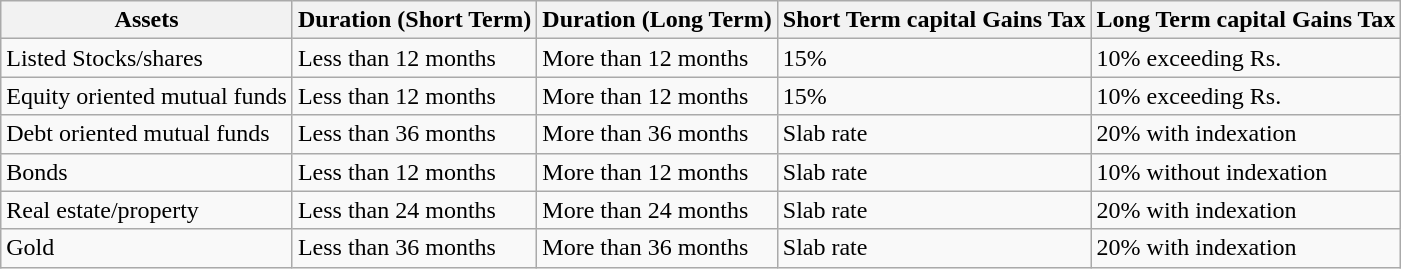<table class="wikitable">
<tr>
<th>Assets</th>
<th>Duration (Short Term)</th>
<th>Duration (Long Term)</th>
<th>Short Term capital Gains Tax</th>
<th>Long Term capital Gains Tax</th>
</tr>
<tr>
<td>Listed Stocks/shares</td>
<td>Less than 12 months</td>
<td>More than 12 months</td>
<td>15%</td>
<td>10% exceeding Rs. </td>
</tr>
<tr>
<td>Equity oriented mutual funds</td>
<td>Less than 12 months</td>
<td>More than 12 months</td>
<td>15%</td>
<td>10% exceeding Rs. </td>
</tr>
<tr>
<td>Debt oriented mutual funds</td>
<td>Less than 36 months</td>
<td>More than 36 months</td>
<td>Slab rate</td>
<td>20% with indexation</td>
</tr>
<tr>
<td>Bonds</td>
<td>Less than 12 months</td>
<td>More than 12 months</td>
<td>Slab rate</td>
<td>10% without indexation</td>
</tr>
<tr>
<td>Real estate/property</td>
<td>Less than 24 months</td>
<td>More than 24 months</td>
<td>Slab rate</td>
<td>20% with indexation</td>
</tr>
<tr>
<td>Gold</td>
<td>Less than 36 months</td>
<td>More than 36 months</td>
<td>Slab rate</td>
<td>20% with indexation</td>
</tr>
</table>
